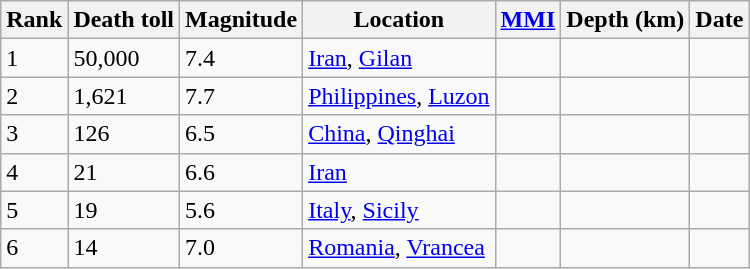<table class="sortable wikitable" style="font-size:100%;">
<tr>
<th>Rank</th>
<th>Death toll</th>
<th>Magnitude</th>
<th>Location</th>
<th><a href='#'>MMI</a></th>
<th>Depth (km)</th>
<th>Date</th>
</tr>
<tr>
<td>1</td>
<td>50,000</td>
<td>7.4</td>
<td> <a href='#'>Iran</a>, <a href='#'>Gilan</a></td>
<td></td>
<td></td>
<td></td>
</tr>
<tr>
<td>2</td>
<td>1,621</td>
<td>7.7</td>
<td> <a href='#'>Philippines</a>, <a href='#'>Luzon</a></td>
<td></td>
<td></td>
<td></td>
</tr>
<tr>
<td>3</td>
<td>126</td>
<td>6.5</td>
<td> <a href='#'>China</a>, <a href='#'>Qinghai</a></td>
<td></td>
<td></td>
<td></td>
</tr>
<tr>
<td>4</td>
<td>21</td>
<td>6.6</td>
<td> <a href='#'>Iran</a></td>
<td></td>
<td></td>
<td></td>
</tr>
<tr>
<td>5</td>
<td>19</td>
<td>5.6</td>
<td> <a href='#'>Italy</a>, <a href='#'>Sicily</a></td>
<td></td>
<td></td>
<td></td>
</tr>
<tr>
<td>6</td>
<td>14</td>
<td>7.0</td>
<td> <a href='#'>Romania</a>, <a href='#'>Vrancea</a></td>
<td></td>
<td></td>
<td></td>
</tr>
</table>
